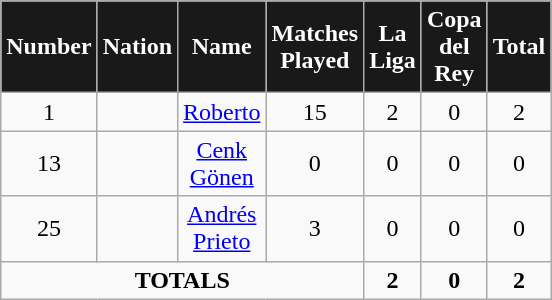<table class="wikitable"  style="text-align:center; font-size:100%; ">
<tr>
<th style="background:#191919; color:white; width:0px;">Number</th>
<th style="background:#191919; color:white; width:0px;">Nation</th>
<th style="background:#191919; color:white; width:0px;">Name</th>
<th style="background:#191919; color:white; width:0px;">Matches<br>Played</th>
<th style="background:#191919; color:white; width:0px;">La Liga</th>
<th style="background:#191919; color:white; width:0px;">Copa del Rey</th>
<th style="background:#191919; color:white; width:0px;">Total</th>
</tr>
<tr>
<td>1</td>
<td></td>
<td><a href='#'>Roberto</a></td>
<td>15</td>
<td>2</td>
<td>0</td>
<td>2</td>
</tr>
<tr>
<td>13</td>
<td></td>
<td><a href='#'>Cenk Gönen</a></td>
<td>0</td>
<td>0</td>
<td>0</td>
<td>0</td>
</tr>
<tr>
<td>25</td>
<td></td>
<td><a href='#'>Andrés Prieto</a></td>
<td>3</td>
<td>0</td>
<td>0</td>
<td>0</td>
</tr>
<tr>
<td colspan=4><strong>TOTALS</strong></td>
<td><strong>2</strong></td>
<td><strong>0</strong></td>
<td><strong>2</strong></td>
</tr>
</table>
